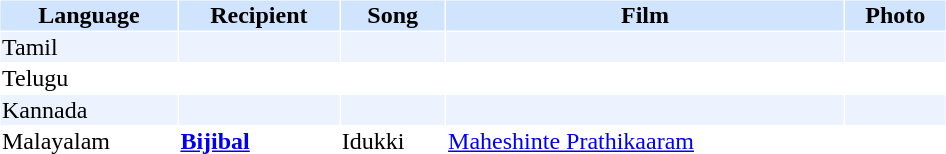<table cellspacing="1" cellpadding="1" border="0" style="width:50%;">
<tr style="background:#d1e4fd;">
<th>Language</th>
<th>Recipient</th>
<th>Song</th>
<th>Film</th>
<th>Photo</th>
</tr>
<tr style="background:#edf3fe;">
<td>Tamil</td>
<td></td>
<td></td>
<td></td>
<td></td>
</tr>
<tr>
<td>Telugu</td>
<td></td>
<td></td>
<td></td>
<td></td>
</tr>
<tr style="background:#edf3fe;">
<td>Kannada</td>
<td></td>
<td></td>
<td></td>
<td></td>
</tr>
<tr>
<td>Malayalam</td>
<td><strong><a href='#'>Bijibal</a></strong></td>
<td>Idukki</td>
<td><a href='#'>Maheshinte Prathikaaram</a></td>
<td></td>
</tr>
</table>
